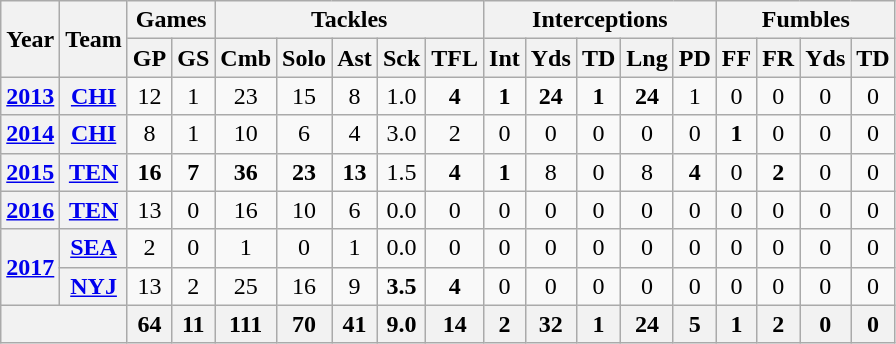<table class="wikitable" style="text-align:center">
<tr>
<th rowspan="2">Year</th>
<th rowspan="2">Team</th>
<th colspan="2">Games</th>
<th colspan="5">Tackles</th>
<th colspan="5">Interceptions</th>
<th colspan="4">Fumbles</th>
</tr>
<tr>
<th>GP</th>
<th>GS</th>
<th>Cmb</th>
<th>Solo</th>
<th>Ast</th>
<th>Sck</th>
<th>TFL</th>
<th>Int</th>
<th>Yds</th>
<th>TD</th>
<th>Lng</th>
<th>PD</th>
<th>FF</th>
<th>FR</th>
<th>Yds</th>
<th>TD</th>
</tr>
<tr>
<th><a href='#'>2013</a></th>
<th><a href='#'>CHI</a></th>
<td>12</td>
<td>1</td>
<td>23</td>
<td>15</td>
<td>8</td>
<td>1.0</td>
<td><strong>4</strong></td>
<td><strong>1</strong></td>
<td><strong>24</strong></td>
<td><strong>1</strong></td>
<td><strong>24</strong></td>
<td>1</td>
<td>0</td>
<td>0</td>
<td>0</td>
<td>0</td>
</tr>
<tr>
<th><a href='#'>2014</a></th>
<th><a href='#'>CHI</a></th>
<td>8</td>
<td>1</td>
<td>10</td>
<td>6</td>
<td>4</td>
<td>3.0</td>
<td>2</td>
<td>0</td>
<td>0</td>
<td>0</td>
<td>0</td>
<td>0</td>
<td><strong>1</strong></td>
<td>0</td>
<td>0</td>
<td>0</td>
</tr>
<tr>
<th><a href='#'>2015</a></th>
<th><a href='#'>TEN</a></th>
<td><strong>16</strong></td>
<td><strong>7</strong></td>
<td><strong>36</strong></td>
<td><strong>23</strong></td>
<td><strong>13</strong></td>
<td>1.5</td>
<td><strong>4</strong></td>
<td><strong>1</strong></td>
<td>8</td>
<td>0</td>
<td>8</td>
<td><strong>4</strong></td>
<td>0</td>
<td><strong>2</strong></td>
<td>0</td>
<td>0</td>
</tr>
<tr>
<th><a href='#'>2016</a></th>
<th><a href='#'>TEN</a></th>
<td>13</td>
<td>0</td>
<td>16</td>
<td>10</td>
<td>6</td>
<td>0.0</td>
<td>0</td>
<td>0</td>
<td>0</td>
<td>0</td>
<td>0</td>
<td>0</td>
<td>0</td>
<td>0</td>
<td>0</td>
<td>0</td>
</tr>
<tr>
<th rowspan="2"><a href='#'>2017</a></th>
<th><a href='#'>SEA</a></th>
<td>2</td>
<td>0</td>
<td>1</td>
<td>0</td>
<td>1</td>
<td>0.0</td>
<td>0</td>
<td>0</td>
<td>0</td>
<td>0</td>
<td>0</td>
<td>0</td>
<td>0</td>
<td>0</td>
<td>0</td>
<td>0</td>
</tr>
<tr>
<th><a href='#'>NYJ</a></th>
<td>13</td>
<td>2</td>
<td>25</td>
<td>16</td>
<td>9</td>
<td><strong>3.5</strong></td>
<td><strong>4</strong></td>
<td>0</td>
<td>0</td>
<td>0</td>
<td>0</td>
<td>0</td>
<td>0</td>
<td>0</td>
<td>0</td>
<td>0</td>
</tr>
<tr>
<th colspan="2"></th>
<th>64</th>
<th>11</th>
<th>111</th>
<th>70</th>
<th>41</th>
<th>9.0</th>
<th>14</th>
<th>2</th>
<th>32</th>
<th>1</th>
<th>24</th>
<th>5</th>
<th>1</th>
<th>2</th>
<th>0</th>
<th>0</th>
</tr>
</table>
